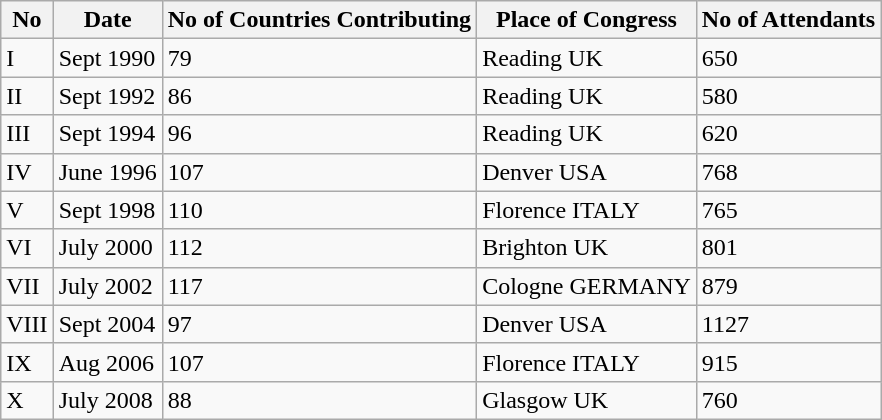<table class="wikitable">
<tr>
<th>No</th>
<th>Date</th>
<th>No of Countries Contributing</th>
<th>Place of Congress</th>
<th>No of Attendants</th>
</tr>
<tr>
<td>I</td>
<td>Sept 1990</td>
<td>79</td>
<td>Reading UK</td>
<td>650</td>
</tr>
<tr>
<td>II</td>
<td>Sept 1992</td>
<td>86</td>
<td>Reading UK</td>
<td>580</td>
</tr>
<tr>
<td>III</td>
<td>Sept 1994</td>
<td>96</td>
<td>Reading UK</td>
<td>620</td>
</tr>
<tr>
<td>IV</td>
<td>June 1996</td>
<td>107</td>
<td>Denver USA</td>
<td>768</td>
</tr>
<tr>
<td>V</td>
<td>Sept 1998</td>
<td>110</td>
<td>Florence ITALY</td>
<td>765</td>
</tr>
<tr>
<td>VI</td>
<td>July 2000</td>
<td>112</td>
<td>Brighton UK</td>
<td>801</td>
</tr>
<tr>
<td>VII</td>
<td>July 2002</td>
<td>117</td>
<td>Cologne GERMANY</td>
<td>879</td>
</tr>
<tr>
<td>VIII</td>
<td>Sept 2004</td>
<td>97</td>
<td>Denver USA</td>
<td>1127</td>
</tr>
<tr>
<td>IX</td>
<td>Aug 2006</td>
<td>107</td>
<td>Florence ITALY</td>
<td>915</td>
</tr>
<tr>
<td>X</td>
<td>July 2008</td>
<td>88</td>
<td>Glasgow UK</td>
<td>760</td>
</tr>
</table>
